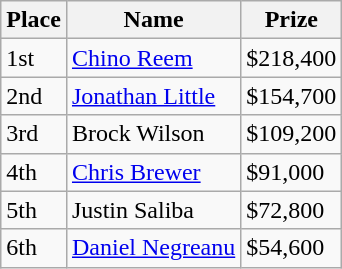<table class="wikitable">
<tr>
<th>Place</th>
<th>Name</th>
<th>Prize</th>
</tr>
<tr>
<td>1st</td>
<td> <a href='#'>Chino Reem</a></td>
<td>$218,400</td>
</tr>
<tr>
<td>2nd</td>
<td> <a href='#'>Jonathan Little</a></td>
<td>$154,700</td>
</tr>
<tr>
<td>3rd</td>
<td> Brock Wilson</td>
<td>$109,200</td>
</tr>
<tr>
<td>4th</td>
<td> <a href='#'>Chris Brewer</a></td>
<td>$91,000</td>
</tr>
<tr>
<td>5th</td>
<td> Justin Saliba</td>
<td>$72,800</td>
</tr>
<tr>
<td>6th</td>
<td> <a href='#'>Daniel Negreanu</a></td>
<td>$54,600</td>
</tr>
</table>
